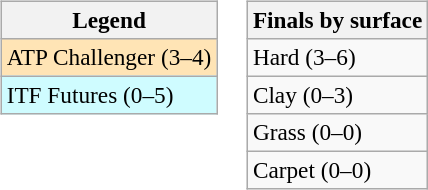<table>
<tr valign=top>
<td><br><table class=wikitable style=font-size:97%>
<tr>
<th>Legend</th>
</tr>
<tr bgcolor=moccasin>
<td>ATP Challenger (3–4)</td>
</tr>
<tr bgcolor=cffcff>
<td>ITF Futures (0–5)</td>
</tr>
</table>
</td>
<td><br><table class=wikitable style=font-size:97%>
<tr>
<th>Finals by surface</th>
</tr>
<tr>
<td>Hard (3–6)</td>
</tr>
<tr>
<td>Clay (0–3)</td>
</tr>
<tr>
<td>Grass (0–0)</td>
</tr>
<tr>
<td>Carpet (0–0)</td>
</tr>
</table>
</td>
</tr>
</table>
